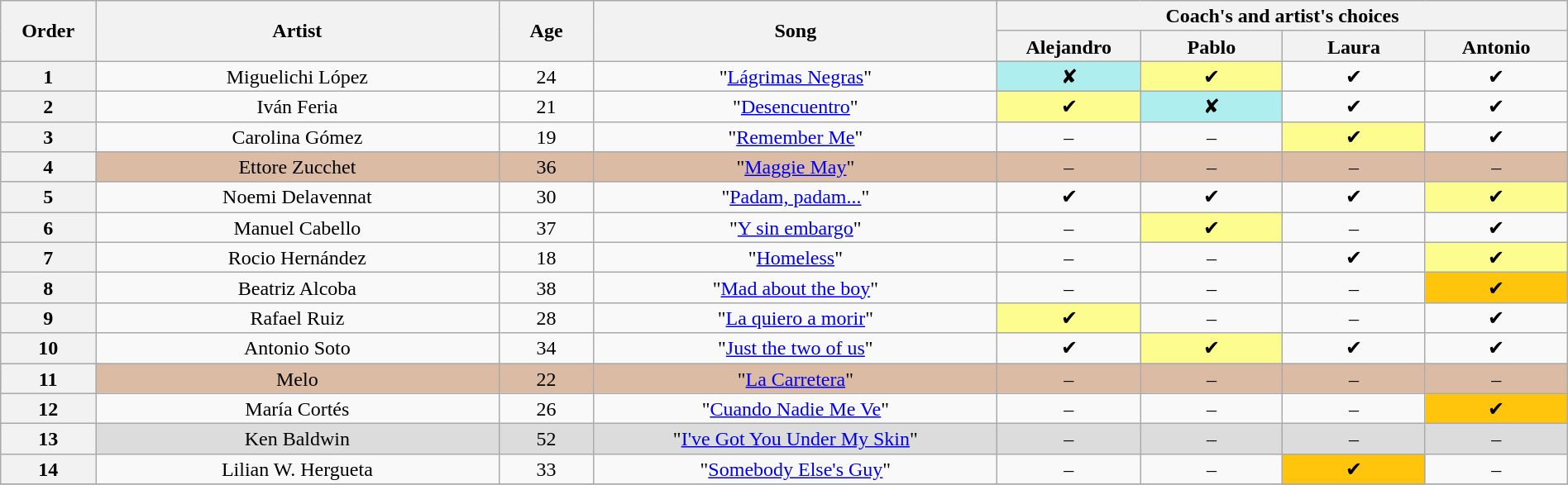<table class="wikitable" style="text-align:center; line-height:17px; width:100%">
<tr>
<th scope="col" rowspan="2" style="width:04%">Order</th>
<th scope="col" rowspan="2" style="width:17%">Artist</th>
<th scope="col" rowspan="2" style="width:04%">Age</th>
<th scope="col" rowspan="2" style="width:17%">Song</th>
<th scope="col" colspan="4" style="width:24%">Coach's and artist's choices</th>
</tr>
<tr>
<th style="width:06%">Alejandro</th>
<th style="width:06%">Pablo</th>
<th style="width:06%">Laura</th>
<th style="width:06%">Antonio</th>
</tr>
<tr>
<th>1</th>
<td>Miguelichi López</td>
<td>24</td>
<td>"<a href='#'>Lágrimas Negras</a>"</td>
<td style="background:#afeeee">✘</td>
<td style="background:#fdfc8f">✔</td>
<td>✔</td>
<td>✔</td>
</tr>
<tr>
<th>2</th>
<td>Iván Feria</td>
<td>21</td>
<td>"<a href='#'>Desencuentro</a>"</td>
<td style="background:#fdfc8f">✔</td>
<td style="background:#afeeee">✘</td>
<td>✔</td>
<td>✔</td>
</tr>
<tr>
<th>3</th>
<td>Carolina Gómez</td>
<td>19</td>
<td>"<a href='#'>Remember Me</a>"</td>
<td>–</td>
<td>–</td>
<td style="background:#fdfc8f">✔</td>
<td>✔</td>
</tr>
<tr style="background:#dbbba4">
<th>4</th>
<td>Ettore Zucchet</td>
<td>36</td>
<td>"<a href='#'>Maggie May</a>"</td>
<td>–</td>
<td>–</td>
<td>–</td>
<td>–</td>
</tr>
<tr>
<th>5</th>
<td>Noemi Delavennat</td>
<td>30</td>
<td>"<a href='#'>Padam, padam...</a>"</td>
<td>✔</td>
<td>✔</td>
<td>✔</td>
<td style="background:#fdfc8f">✔</td>
</tr>
<tr>
<th>6</th>
<td>Manuel Cabello</td>
<td>37</td>
<td>"<a href='#'>Y sin embargo</a>"</td>
<td>–</td>
<td style="background:#fdfc8f">✔</td>
<td>–</td>
<td>✔</td>
</tr>
<tr>
<th>7</th>
<td>Rocio Hernández</td>
<td>18</td>
<td>"<a href='#'>Homeless</a>"</td>
<td>–</td>
<td>–</td>
<td>✔</td>
<td style="background:#fdfc8f">✔</td>
</tr>
<tr>
<th>8</th>
<td>Beatriz Alcoba</td>
<td>38</td>
<td>"<a href='#'>Mad about the boy</a>"</td>
<td>–</td>
<td>–</td>
<td>–</td>
<td style="background:#ffc40c">✔</td>
</tr>
<tr>
<th>9</th>
<td>Rafael Ruiz</td>
<td>28</td>
<td>"<a href='#'>La quiero a morir</a>"</td>
<td style="background:#fdfc8f">✔</td>
<td>–</td>
<td>–</td>
<td>✔</td>
</tr>
<tr>
<th>10</th>
<td>Antonio Soto</td>
<td>34</td>
<td>"<a href='#'>Just the two of us</a>"</td>
<td>✔</td>
<td style="background:#fdfc8f">✔</td>
<td>✔</td>
<td>✔</td>
</tr>
<tr style="background:#dbbba4">
<th>11</th>
<td>Melo</td>
<td>22</td>
<td>"<a href='#'>La Carretera</a>"</td>
<td>–</td>
<td>–</td>
<td>–</td>
<td>–</td>
</tr>
<tr>
<th>12</th>
<td>María Cortés</td>
<td>26</td>
<td>"<a href='#'>Cuando Nadie Me Ve</a>"</td>
<td>–</td>
<td>–</td>
<td>–</td>
<td style="background:#ffc40c">✔</td>
</tr>
<tr style="background:#dcdcdc">
<th>13</th>
<td>Ken Baldwin</td>
<td>52</td>
<td>"<a href='#'>I've Got You Under My Skin</a>"</td>
<td>–</td>
<td>–</td>
<td>–</td>
<td>–</td>
</tr>
<tr>
<th>14</th>
<td>Lilian W. Hergueta</td>
<td>33</td>
<td>"<a href='#'>Somebody Else's Guy</a>"</td>
<td>–</td>
<td>–</td>
<td style="background:#ffc40c">✔</td>
<td>–</td>
</tr>
<tr>
</tr>
</table>
